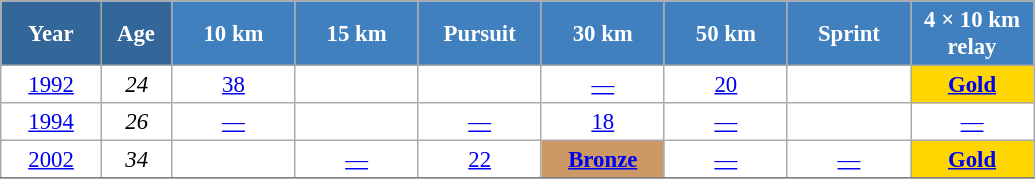<table class="wikitable" style="font-size:95%; text-align:center; border:grey solid 1px; border-collapse:collapse; background:#ffffff;">
<tr>
<th style="background-color:#369; color:white; width:60px;"> Year </th>
<th style="background-color:#369; color:white; width:40px;"> Age </th>
<th style="background-color:#4180be; color:white; width:75px;"> 10 km </th>
<th style="background-color:#4180be; color:white; width:75px;"> 15 km </th>
<th style="background-color:#4180be; color:white; width:75px;"> Pursuit </th>
<th style="background-color:#4180be; color:white; width:75px;"> 30 km </th>
<th style="background-color:#4180be; color:white; width:75px;"> 50 km </th>
<th style="background-color:#4180be; color:white; width:75px;"> Sprint </th>
<th style="background-color:#4180be; color:white; width:75px;"> 4 × 10 km <br> relay </th>
</tr>
<tr>
<td><a href='#'>1992</a></td>
<td><em>24</em></td>
<td><a href='#'>38</a></td>
<td></td>
<td><a href='#'></a></td>
<td><a href='#'>—</a></td>
<td><a href='#'>20</a></td>
<td></td>
<td style="background:gold;"><a href='#'><strong>Gold</strong></a></td>
</tr>
<tr>
<td><a href='#'>1994</a></td>
<td><em>26</em></td>
<td><a href='#'>—</a></td>
<td></td>
<td><a href='#'>—</a></td>
<td><a href='#'>18</a></td>
<td><a href='#'>—</a></td>
<td></td>
<td><a href='#'>—</a></td>
</tr>
<tr>
<td><a href='#'>2002</a></td>
<td><em>34</em></td>
<td></td>
<td><a href='#'>—</a></td>
<td><a href='#'>22</a></td>
<td bgcolor="cc9966"><a href='#'><strong>Bronze</strong></a></td>
<td><a href='#'>—</a></td>
<td><a href='#'>—</a></td>
<td style="background:gold;"><a href='#'><strong>Gold</strong></a></td>
</tr>
<tr>
</tr>
</table>
